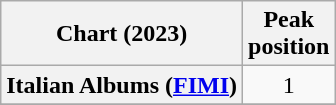<table class="wikitable sortable plainrowheaders" style="text-align:center">
<tr>
<th scope="col">Chart (2023)</th>
<th scope="col">Peak<br>position</th>
</tr>
<tr>
<th scope="row">Italian Albums (<a href='#'>FIMI</a>)</th>
<td>1</td>
</tr>
<tr>
</tr>
</table>
